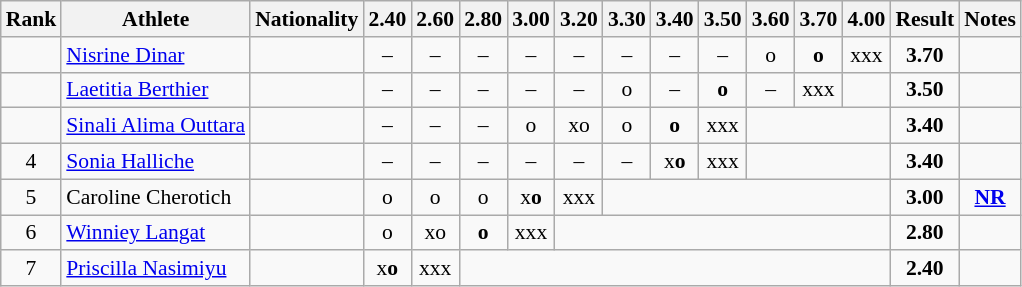<table class="wikitable sortable" style="text-align:center;font-size:90%">
<tr>
<th>Rank</th>
<th>Athlete</th>
<th>Nationality</th>
<th>2.40</th>
<th>2.60</th>
<th>2.80</th>
<th>3.00</th>
<th>3.20</th>
<th>3.30</th>
<th>3.40</th>
<th>3.50</th>
<th>3.60</th>
<th>3.70</th>
<th>4.00</th>
<th>Result</th>
<th>Notes</th>
</tr>
<tr>
<td></td>
<td align="left"><a href='#'>Nisrine Dinar</a></td>
<td align=left></td>
<td>–</td>
<td>–</td>
<td>–</td>
<td>–</td>
<td>–</td>
<td>–</td>
<td>–</td>
<td>–</td>
<td>o</td>
<td><strong>o</strong></td>
<td>xxx</td>
<td><strong>3.70</strong></td>
<td></td>
</tr>
<tr>
<td></td>
<td align="left"><a href='#'>Laetitia Berthier</a></td>
<td align=left></td>
<td>–</td>
<td>–</td>
<td>–</td>
<td>–</td>
<td>–</td>
<td>o</td>
<td>–</td>
<td><strong>o</strong></td>
<td>–</td>
<td>xxx</td>
<td></td>
<td><strong>3.50</strong></td>
<td></td>
</tr>
<tr>
<td></td>
<td align="left"><a href='#'>Sinali Alima Outtara</a></td>
<td align=left></td>
<td>–</td>
<td>–</td>
<td>–</td>
<td>o</td>
<td>xo</td>
<td>o</td>
<td><strong>o</strong></td>
<td>xxx</td>
<td colspan=3></td>
<td><strong>3.40</strong></td>
<td></td>
</tr>
<tr>
<td>4</td>
<td align="left"><a href='#'>Sonia Halliche</a></td>
<td align=left></td>
<td>–</td>
<td>–</td>
<td>–</td>
<td>–</td>
<td>–</td>
<td>–</td>
<td>x<strong>o</strong></td>
<td>xxx</td>
<td colspan=3></td>
<td><strong>3.40</strong></td>
<td></td>
</tr>
<tr>
<td>5</td>
<td align="left">Caroline Cherotich</td>
<td align=left></td>
<td>o</td>
<td>o</td>
<td>o</td>
<td>x<strong>o</strong></td>
<td>xxx</td>
<td colspan=6></td>
<td><strong>3.00</strong></td>
<td><strong><a href='#'>NR</a></strong></td>
</tr>
<tr>
<td>6</td>
<td align="left"><a href='#'>Winniey Langat</a></td>
<td align=left></td>
<td>o</td>
<td>xo</td>
<td><strong>o</strong></td>
<td>xxx</td>
<td colspan=7></td>
<td><strong>2.80</strong></td>
<td></td>
</tr>
<tr>
<td>7</td>
<td align="left"><a href='#'>Priscilla Nasimiyu</a></td>
<td align=left></td>
<td>x<strong>o</strong></td>
<td>xxx</td>
<td colspan=9></td>
<td><strong>2.40</strong></td>
<td></td>
</tr>
</table>
